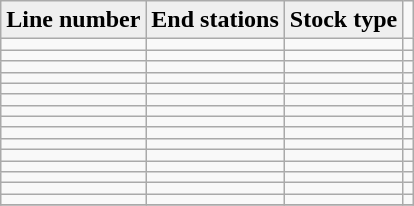<table class="wikitable sortable" align="center">
<tr ---->
<th style="background:#efefef;">Line number</th>
<th style="background:#efefef;">End stations</th>
<th style="background:#efefef;">Stock type</th>
</tr>
<tr>
<td><strong></strong></td>
<td></td>
<td></td>
<td></td>
</tr>
<tr>
<td><strong></strong></td>
<td></td>
<td></td>
<td></td>
</tr>
<tr>
<td> <a href='#'></a></td>
<td></td>
<td></td>
<td></td>
</tr>
<tr>
<td><strong></strong></td>
<td></td>
<td></td>
<td></td>
</tr>
<tr>
<td> <a href='#'></a></td>
<td></td>
<td></td>
<td></td>
</tr>
<tr>
<td><strong></strong></td>
<td></td>
<td></td>
<td></td>
</tr>
<tr>
<td><strong></strong></td>
<td></td>
<td></td>
<td></td>
</tr>
<tr>
<td><strong></strong></td>
<td></td>
<td></td>
<td></td>
</tr>
<tr>
<td><strong></strong></td>
<td></td>
<td></td>
<td></td>
</tr>
<tr>
<td><strong></strong></td>
<td></td>
<td></td>
<td></td>
</tr>
<tr>
<td><strong></strong></td>
<td></td>
<td></td>
<td></td>
</tr>
<tr>
<td><strong></strong></td>
<td></td>
<td></td>
<td></td>
</tr>
<tr>
<td><strong></strong></td>
<td></td>
<td></td>
<td></td>
</tr>
<tr>
<td><strong></strong></td>
<td></td>
<td></td>
<td></td>
</tr>
<tr>
<td><strong></strong></td>
<td></td>
<td></td>
<td></td>
</tr>
<tr>
</tr>
</table>
